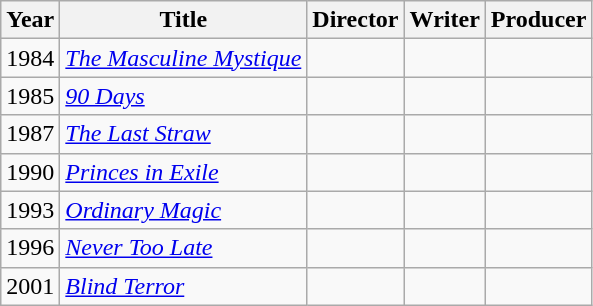<table class="wikitable">
<tr>
<th>Year</th>
<th>Title</th>
<th>Director</th>
<th>Writer</th>
<th>Producer</th>
</tr>
<tr>
<td>1984</td>
<td><em><a href='#'>The Masculine Mystique</a></em></td>
<td></td>
<td></td>
<td></td>
</tr>
<tr>
<td>1985</td>
<td><em><a href='#'>90 Days</a></em></td>
<td></td>
<td></td>
<td></td>
</tr>
<tr>
<td>1987</td>
<td><em><a href='#'>The Last Straw</a></em></td>
<td></td>
<td></td>
<td></td>
</tr>
<tr>
<td>1990</td>
<td><em><a href='#'>Princes in Exile</a></em></td>
<td></td>
<td></td>
<td></td>
</tr>
<tr>
<td>1993</td>
<td><em><a href='#'>Ordinary Magic</a></em></td>
<td></td>
<td></td>
<td></td>
</tr>
<tr>
<td>1996</td>
<td><em><a href='#'>Never Too Late</a></em></td>
<td></td>
<td></td>
<td></td>
</tr>
<tr>
<td>2001</td>
<td><em><a href='#'>Blind Terror</a></em></td>
<td></td>
<td></td>
<td></td>
</tr>
</table>
